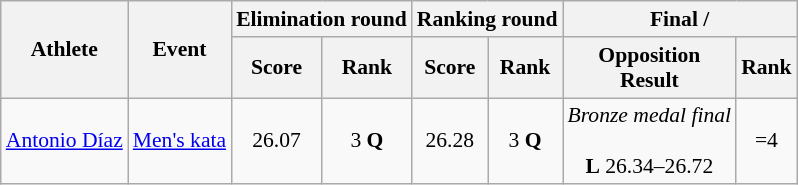<table class="wikitable" style="font-size:90%;">
<tr>
<th rowspan=2>Athlete</th>
<th rowspan=2>Event</th>
<th colspan=2>Elimination round</th>
<th colspan=2>Ranking round</th>
<th colspan=2>Final / </th>
</tr>
<tr>
<th>Score</th>
<th>Rank</th>
<th>Score</th>
<th>Rank</th>
<th>Opposition<br>Result</th>
<th>Rank</th>
</tr>
<tr align=center>
<td align=left><a href='#'>Antonio Díaz</a></td>
<td align=left><a href='#'>Men's kata</a></td>
<td>26.07</td>
<td>3 <strong>Q</strong></td>
<td>26.28</td>
<td>3 <strong>Q</strong></td>
<td><em>Bronze medal final</em><br><br><strong>L</strong> 26.34–26.72</td>
<td>=4</td>
</tr>
</table>
